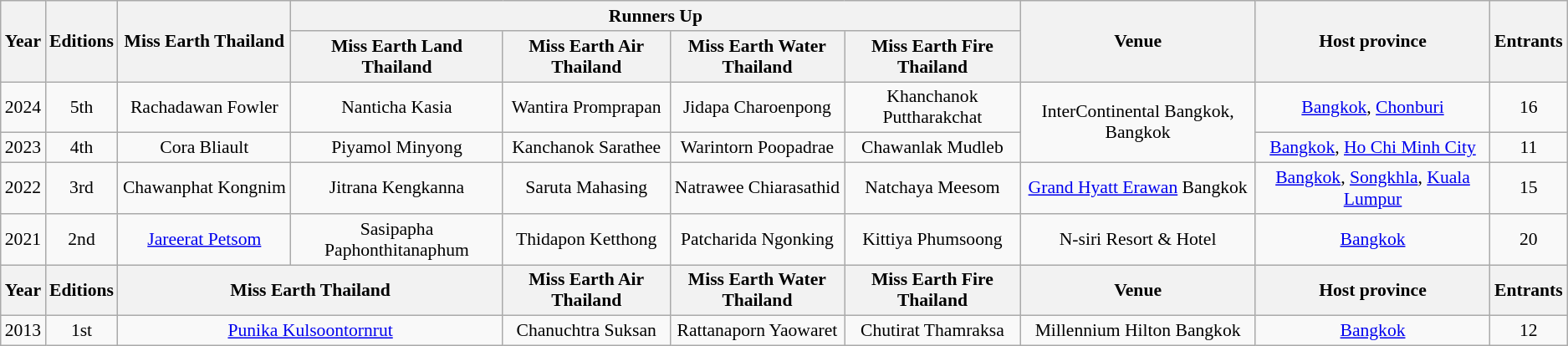<table class="wikitable" style="font-size: 90%;">
<tr>
<th rowspan="2" width="1%">Year</th>
<th rowspan="2" width="1%">Editions</th>
<th rowspan="2"  width="360">Miss Earth Thailand</th>
<th colspan="4"  width="800">Runners Up</th>
<th rowspan="2" width="40">Venue</th>
<th rowspan="2" width="100">Host province</th>
<th rowspan="2" width="100">Entrants</th>
</tr>
<tr style="text-align:center;">
<th width="350">Miss Earth Land Thailand</th>
<th width="350">Miss Earth Air Thailand</th>
<th width="350">Miss Earth Water Thailand</th>
<th width="350">Miss Earth Fire Thailand</th>
</tr>
<tr style="text-align:center;">
<td>2024</td>
<td>5th</td>
<td>Rachadawan Fowler<br></td>
<td>Nanticha Kasia<br></td>
<td>Wantira Promprapan <br></td>
<td>Jidapa Charoenpong<br></td>
<td>Khanchanok Puttharakchat<br></td>
<td rowspan="2">InterContinental Bangkok, Bangkok</td>
<td><a href='#'>Bangkok</a>, <a href='#'>Chonburi</a></td>
<td>16</td>
</tr>
<tr style="text-align:center;">
<td>2023</td>
<td>4th</td>
<td>Cora Bliault<br></td>
<td>Piyamol Minyong<br></td>
<td>Kanchanok Sarathee<br></td>
<td>Warintorn Poopadrae <br></td>
<td>Chawanlak Mudleb <br></td>
<td><a href='#'>Bangkok</a>, <a href='#'>Ho Chi Minh City</a></td>
<td>11</td>
</tr>
<tr style="text-align:center;">
<td>2022</td>
<td>3rd</td>
<td>Chawanphat Kongnim <br></td>
<td>Jitrana Kengkanna<br></td>
<td>Saruta Mahasing<br></td>
<td>Natrawee Chiarasathid<br></td>
<td>Natchaya Meesom<br></td>
<td><a href='#'>Grand Hyatt Erawan</a> Bangkok</td>
<td><a href='#'>Bangkok</a>, <a href='#'>Songkhla</a>, <a href='#'>Kuala Lumpur</a></td>
<td>15</td>
</tr>
<tr style="text-align:center;">
<td>2021</td>
<td>2nd</td>
<td><a href='#'>Jareerat Petsom</a><br></td>
<td>Sasipapha Paphonthitanaphum<br></td>
<td>Thidapon Ketthong<br></td>
<td>Patcharida Ngonking<br></td>
<td>Kittiya Phumsoong<br></td>
<td>N-siri Resort & Hotel</td>
<td><a href='#'>Bangkok</a></td>
<td>20</td>
</tr>
<tr>
<th width="1%">Year</th>
<th width="1%">Editions</th>
<th colspan="2" width="200">Miss Earth Thailand</th>
<th width="200">Miss Earth Air Thailand</th>
<th width="200">Miss Earth Water Thailand</th>
<th width="200">Miss Earth Fire Thailand</th>
<th width="15%">Venue</th>
<th width="15%">Host province</th>
<th width="1%">Entrants</th>
</tr>
<tr style="text-align:center;">
<td>2013</td>
<td>1st</td>
<td colspan="2"><a href='#'>Punika Kulsoontornrut</a><br></td>
<td>Chanuchtra Suksan<br></td>
<td>Rattanaporn Yaowaret<br></td>
<td>Chutirat Thamraksa<br></td>
<td>Millennium Hilton Bangkok</td>
<td><a href='#'>Bangkok</a></td>
<td>12</td>
</tr>
</table>
